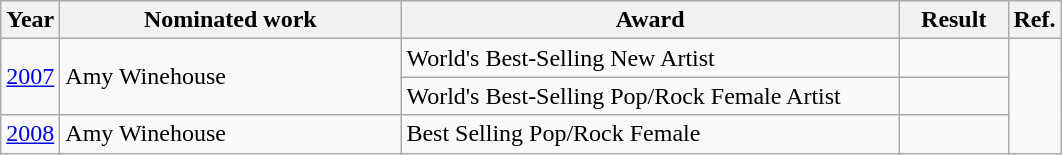<table class="wikitable">
<tr>
<th>Year</th>
<th width="220">Nominated work</th>
<th width="325">Award</th>
<th width="65">Result</th>
<th>Ref.</th>
</tr>
<tr>
<td align="center" rowspan=2><a href='#'>2007</a></td>
<td rowspan=2>Amy Winehouse</td>
<td>World's Best-Selling New Artist</td>
<td></td>
<td align="center" rowspan=3></td>
</tr>
<tr>
<td>World's Best-Selling Pop/Rock Female Artist</td>
<td></td>
</tr>
<tr>
<td align="center"><a href='#'>2008</a></td>
<td>Amy Winehouse</td>
<td>Best Selling Pop/Rock Female</td>
<td></td>
</tr>
</table>
